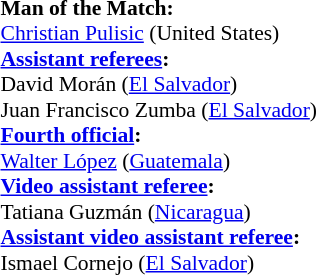<table style="width:100%; font-size:90%;">
<tr>
<td><br><strong>Man of the Match:</strong>
<br><a href='#'>Christian Pulisic</a> (United States)<br><strong><a href='#'>Assistant referees</a>:</strong>
<br>David Morán (<a href='#'>El Salvador</a>)
<br>Juan Francisco Zumba (<a href='#'>El Salvador</a>)
<br><strong><a href='#'>Fourth official</a>:</strong>
<br><a href='#'>Walter López</a> (<a href='#'>Guatemala</a>)
<br><strong><a href='#'>Video assistant referee</a>:</strong>
<br>Tatiana Guzmán (<a href='#'>Nicaragua</a>)
<br><strong><a href='#'>Assistant video assistant referee</a>:</strong>
<br>Ismael Cornejo (<a href='#'>El Salvador</a>)</td>
</tr>
</table>
